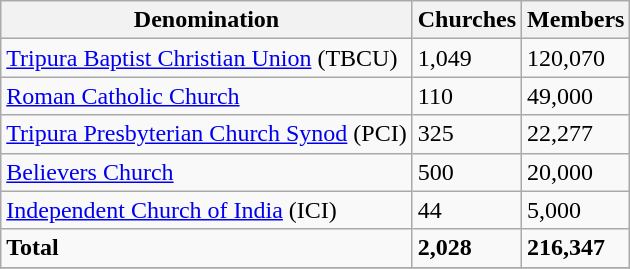<table class = "wikitable">
<tr>
<th>Denomination</th>
<th>Churches</th>
<th>Members</th>
</tr>
<tr>
<td><a href='#'>Tripura Baptist Christian Union</a> (TBCU)</td>
<td>1,049</td>
<td>120,070</td>
</tr>
<tr>
<td><a href='#'>Roman Catholic Church</a></td>
<td>110</td>
<td>49,000</td>
</tr>
<tr>
<td><a href='#'>Tripura Presbyterian Church Synod</a> (PCI)</td>
<td>325</td>
<td>22,277</td>
</tr>
<tr>
<td><a href='#'>Believers Church</a></td>
<td>500</td>
<td>20,000</td>
</tr>
<tr>
<td><a href='#'>Independent Church of India</a> (ICI)</td>
<td>44</td>
<td>5,000</td>
</tr>
<tr>
<td><strong>Total</strong></td>
<td><strong>2,028</strong></td>
<td><strong>216,347</strong></td>
</tr>
<tr>
</tr>
</table>
